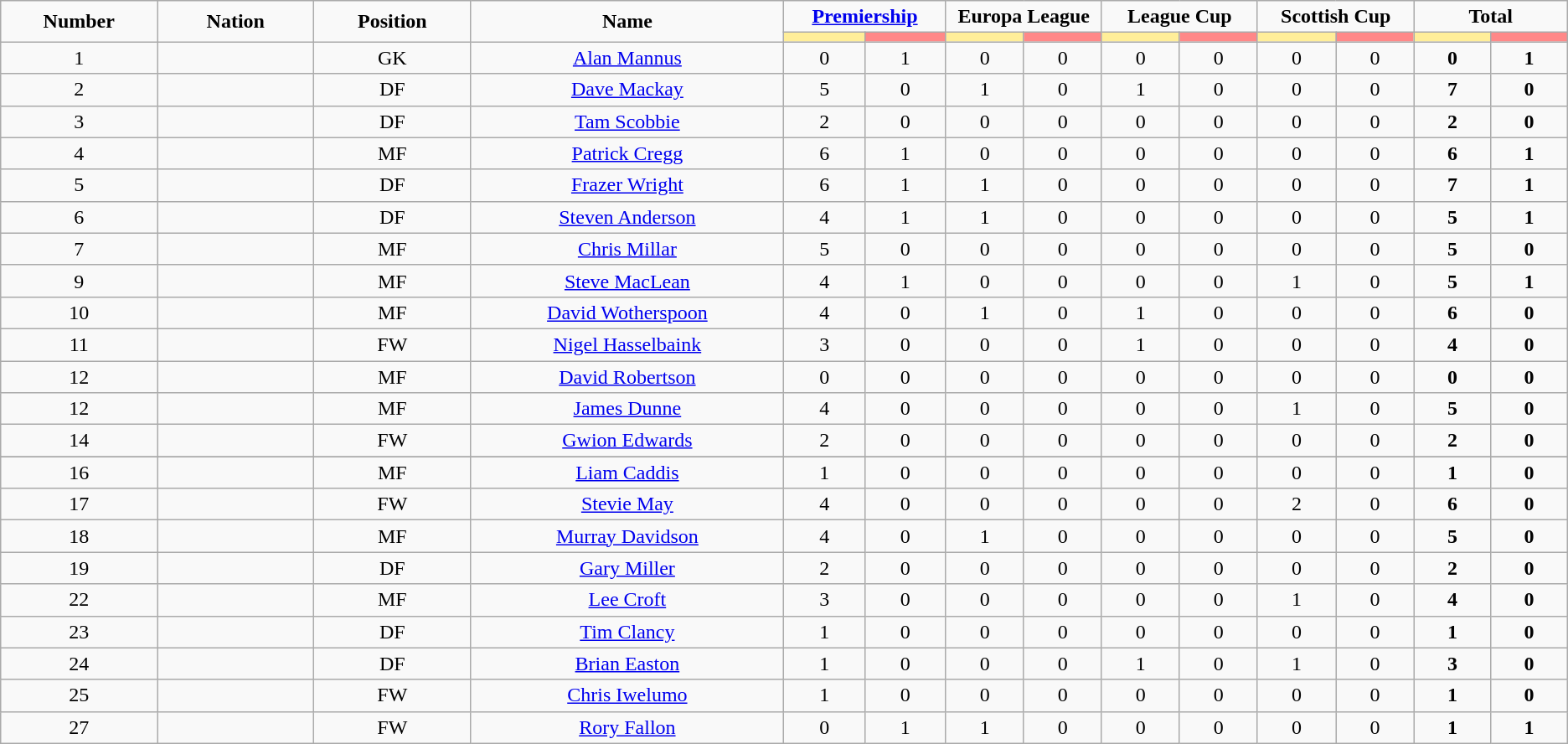<table class="wikitable" style="font-size: 100%; text-align: center;">
<tr>
<td rowspan="2" width="10%" align="center"><strong>Number</strong></td>
<td rowspan="2" width="10%" align="center"><strong>Nation</strong></td>
<td rowspan="2" width="10%" align="center"><strong>Position</strong></td>
<td rowspan="2" width="20%" align="center"><strong>Name</strong></td>
<td colspan="2" align="center"><strong><a href='#'>Premiership</a></strong></td>
<td colspan="2" align="center"><strong>Europa League</strong></td>
<td colspan="2" align="center"><strong>League Cup</strong></td>
<td colspan="2" align="center"><strong>Scottish Cup</strong></td>
<td colspan="2" align="center"><strong>Total </strong></td>
</tr>
<tr>
<th width=60 style="background: #FFEE99"></th>
<th width=60 style="background: #FF8888"></th>
<th width=60 style="background: #FFEE99"></th>
<th width=60 style="background: #FF8888"></th>
<th width=60 style="background: #FFEE99"></th>
<th width=60 style="background: #FF8888"></th>
<th width=60 style="background: #FFEE99"></th>
<th width=60 style="background: #FF8888"></th>
<th width=60 style="background: #FFEE99"></th>
<th width=60 style="background: #FF8888"></th>
</tr>
<tr>
<td>1</td>
<td></td>
<td>GK</td>
<td><a href='#'>Alan Mannus</a></td>
<td>0</td>
<td>1</td>
<td>0</td>
<td>0</td>
<td>0</td>
<td>0</td>
<td>0</td>
<td>0</td>
<td><strong>0</strong></td>
<td><strong>1</strong></td>
</tr>
<tr>
<td>2</td>
<td></td>
<td>DF</td>
<td><a href='#'>Dave Mackay</a></td>
<td>5</td>
<td>0</td>
<td>1</td>
<td>0</td>
<td>1</td>
<td>0</td>
<td>0</td>
<td>0</td>
<td><strong>7</strong></td>
<td><strong>0</strong></td>
</tr>
<tr>
<td>3</td>
<td></td>
<td>DF</td>
<td><a href='#'>Tam Scobbie</a></td>
<td>2</td>
<td>0</td>
<td>0</td>
<td>0</td>
<td>0</td>
<td>0</td>
<td>0</td>
<td>0</td>
<td><strong>2</strong></td>
<td><strong>0</strong></td>
</tr>
<tr>
<td>4</td>
<td></td>
<td>MF</td>
<td><a href='#'>Patrick Cregg</a></td>
<td>6</td>
<td>1</td>
<td>0</td>
<td>0</td>
<td>0</td>
<td>0</td>
<td>0</td>
<td>0</td>
<td><strong>6</strong></td>
<td><strong>1</strong></td>
</tr>
<tr>
<td>5</td>
<td></td>
<td>DF</td>
<td><a href='#'>Frazer Wright</a></td>
<td>6</td>
<td>1</td>
<td>1</td>
<td>0</td>
<td>0</td>
<td>0</td>
<td>0</td>
<td>0</td>
<td><strong>7</strong></td>
<td><strong>1</strong></td>
</tr>
<tr>
<td>6</td>
<td></td>
<td>DF</td>
<td><a href='#'>Steven Anderson</a></td>
<td>4</td>
<td>1</td>
<td>1</td>
<td>0</td>
<td>0</td>
<td>0</td>
<td>0</td>
<td>0</td>
<td><strong>5</strong></td>
<td><strong>1</strong></td>
</tr>
<tr>
<td>7</td>
<td></td>
<td>MF</td>
<td><a href='#'>Chris Millar</a></td>
<td>5</td>
<td>0</td>
<td>0</td>
<td>0</td>
<td>0</td>
<td>0</td>
<td>0</td>
<td>0</td>
<td><strong>5</strong></td>
<td><strong>0</strong></td>
</tr>
<tr>
<td>9</td>
<td></td>
<td>MF</td>
<td><a href='#'>Steve MacLean</a></td>
<td>4</td>
<td>1</td>
<td>0</td>
<td>0</td>
<td>0</td>
<td>0</td>
<td>1</td>
<td>0</td>
<td><strong>5</strong></td>
<td><strong>1</strong></td>
</tr>
<tr>
<td>10</td>
<td></td>
<td>MF</td>
<td><a href='#'>David Wotherspoon</a></td>
<td>4</td>
<td>0</td>
<td>1</td>
<td>0</td>
<td>1</td>
<td>0</td>
<td>0</td>
<td>0</td>
<td><strong>6</strong></td>
<td><strong>0</strong></td>
</tr>
<tr>
<td>11</td>
<td></td>
<td>FW</td>
<td><a href='#'>Nigel Hasselbaink</a></td>
<td>3</td>
<td>0</td>
<td>0</td>
<td>0</td>
<td>1</td>
<td>0</td>
<td>0</td>
<td>0</td>
<td><strong>4</strong></td>
<td><strong>0</strong></td>
</tr>
<tr>
<td>12</td>
<td></td>
<td>MF</td>
<td><a href='#'>David Robertson</a></td>
<td>0</td>
<td>0</td>
<td>0</td>
<td>0</td>
<td>0</td>
<td>0</td>
<td>0</td>
<td>0</td>
<td><strong>0</strong></td>
<td><strong>0</strong></td>
</tr>
<tr>
<td>12</td>
<td></td>
<td>MF</td>
<td><a href='#'>James Dunne</a></td>
<td>4</td>
<td>0</td>
<td>0</td>
<td>0</td>
<td>0</td>
<td>0</td>
<td>1</td>
<td>0</td>
<td><strong>5</strong></td>
<td><strong>0</strong></td>
</tr>
<tr>
<td>14</td>
<td></td>
<td>FW</td>
<td><a href='#'>Gwion Edwards</a></td>
<td>2</td>
<td>0</td>
<td>0</td>
<td>0</td>
<td>0</td>
<td>0</td>
<td>0</td>
<td>0</td>
<td><strong>2</strong></td>
<td><strong>0</strong></td>
</tr>
<tr>
</tr>
<tr>
<td>16</td>
<td></td>
<td>MF</td>
<td><a href='#'>Liam Caddis</a></td>
<td>1</td>
<td>0</td>
<td>0</td>
<td>0</td>
<td>0</td>
<td>0</td>
<td>0</td>
<td>0</td>
<td><strong>1</strong></td>
<td><strong>0</strong></td>
</tr>
<tr>
<td>17</td>
<td></td>
<td>FW</td>
<td><a href='#'>Stevie May</a></td>
<td>4</td>
<td>0</td>
<td>0</td>
<td>0</td>
<td>0</td>
<td>0</td>
<td>2</td>
<td>0</td>
<td><strong>6</strong></td>
<td><strong>0</strong></td>
</tr>
<tr>
<td>18</td>
<td></td>
<td>MF</td>
<td><a href='#'>Murray Davidson</a></td>
<td>4</td>
<td>0</td>
<td>1</td>
<td>0</td>
<td>0</td>
<td>0</td>
<td>0</td>
<td>0</td>
<td><strong>5</strong></td>
<td><strong>0</strong></td>
</tr>
<tr>
<td>19</td>
<td></td>
<td>DF</td>
<td><a href='#'>Gary Miller</a></td>
<td>2</td>
<td>0</td>
<td>0</td>
<td>0</td>
<td>0</td>
<td>0</td>
<td>0</td>
<td>0</td>
<td><strong>2</strong></td>
<td><strong>0</strong></td>
</tr>
<tr>
<td>22</td>
<td></td>
<td>MF</td>
<td><a href='#'>Lee Croft</a></td>
<td>3</td>
<td>0</td>
<td>0</td>
<td>0</td>
<td>0</td>
<td>0</td>
<td>1</td>
<td>0</td>
<td><strong>4</strong></td>
<td><strong>0</strong></td>
</tr>
<tr>
<td>23</td>
<td></td>
<td>DF</td>
<td><a href='#'>Tim Clancy</a></td>
<td>1</td>
<td>0</td>
<td>0</td>
<td>0</td>
<td>0</td>
<td>0</td>
<td>0</td>
<td>0</td>
<td><strong>1</strong></td>
<td><strong>0</strong></td>
</tr>
<tr>
<td>24</td>
<td></td>
<td>DF</td>
<td><a href='#'>Brian Easton</a></td>
<td>1</td>
<td>0</td>
<td>0</td>
<td>0</td>
<td>1</td>
<td>0</td>
<td>1</td>
<td>0</td>
<td><strong>3</strong></td>
<td><strong>0</strong></td>
</tr>
<tr>
<td>25</td>
<td></td>
<td>FW</td>
<td><a href='#'>Chris Iwelumo</a></td>
<td>1</td>
<td>0</td>
<td>0</td>
<td>0</td>
<td>0</td>
<td>0</td>
<td>0</td>
<td>0</td>
<td><strong>1</strong></td>
<td><strong>0</strong></td>
</tr>
<tr>
<td>27</td>
<td></td>
<td>FW</td>
<td><a href='#'>Rory Fallon</a></td>
<td>0</td>
<td>1</td>
<td>1</td>
<td>0</td>
<td>0</td>
<td>0</td>
<td>0</td>
<td>0</td>
<td><strong>1</strong></td>
<td><strong>1</strong><br></td>
</tr>
</table>
